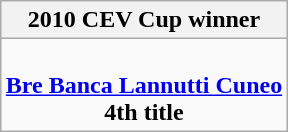<table class=wikitable style="text-align:center; margin:auto">
<tr>
<th>2010 CEV Cup winner</th>
</tr>
<tr>
<td><br><strong><a href='#'>Bre Banca Lannutti Cuneo</a></strong><br> <strong>4th title</strong></td>
</tr>
</table>
